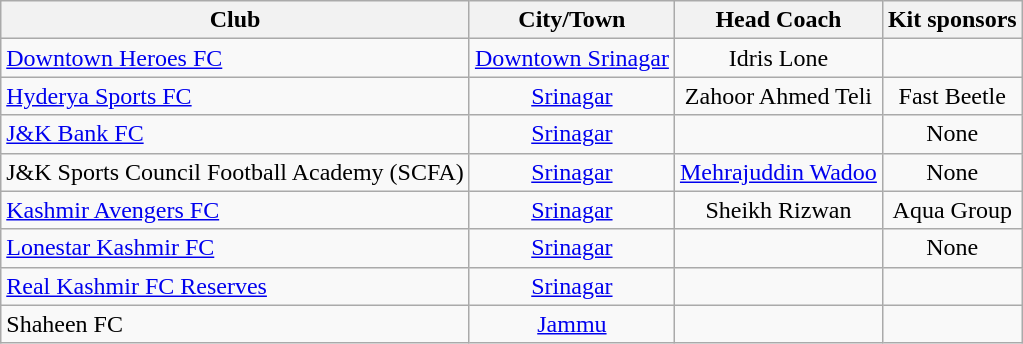<table class="wikitable" style="text-align:center;">
<tr>
<th>Club</th>
<th>City/Town</th>
<th>Head Coach</th>
<th>Kit sponsors</th>
</tr>
<tr>
<td style="text-align:left;"><a href='#'>Downtown Heroes FC</a></td>
<td><a href='#'>Downtown Srinagar</a></td>
<td>Idris Lone</td>
<td></td>
</tr>
<tr>
<td style="text-align:left;"><a href='#'>Hyderya Sports FC</a></td>
<td><a href='#'>Srinagar</a></td>
<td>Zahoor Ahmed Teli</td>
<td>Fast Beetle</td>
</tr>
<tr>
<td style="text-align:left;"><a href='#'>J&K Bank FC</a></td>
<td><a href='#'>Srinagar</a></td>
<td></td>
<td>None</td>
</tr>
<tr>
<td style="text-align:left;">J&K Sports Council Football Academy (SCFA)</td>
<td><a href='#'>Srinagar</a></td>
<td><a href='#'>Mehrajuddin Wadoo</a></td>
<td>None</td>
</tr>
<tr>
<td style="text-align:left;"><a href='#'>Kashmir Avengers FC</a></td>
<td><a href='#'>Srinagar</a></td>
<td>Sheikh Rizwan</td>
<td>Aqua Group</td>
</tr>
<tr>
<td style="text-align:left;"><a href='#'>Lonestar Kashmir FC</a></td>
<td><a href='#'>Srinagar</a></td>
<td></td>
<td>None</td>
</tr>
<tr>
<td style="text-align:left;"><a href='#'>Real Kashmir FC Reserves</a></td>
<td><a href='#'>Srinagar</a></td>
<td></td>
<td></td>
</tr>
<tr>
<td style="text-align:left;">Shaheen FC</td>
<td><a href='#'>Jammu</a></td>
<td></td>
<td></td>
</tr>
</table>
